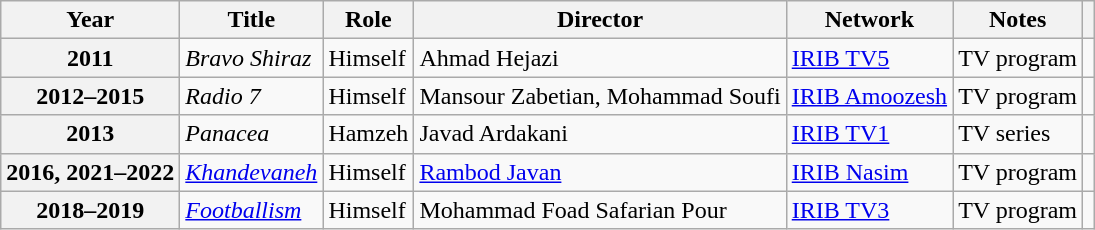<table class="wikitable plainrowheaders sortable"  style=font-size:100%>
<tr>
<th scope="col">Year</th>
<th scope="col">Title</th>
<th scope="col">Role</th>
<th scope="col">Director</th>
<th>Network</th>
<th scope="col" class="unsortable">Notes</th>
<th scope="col" class="unsortable"></th>
</tr>
<tr>
<th scope=row>2011</th>
<td><em>Bravo Shiraz</em></td>
<td>Himself</td>
<td>Ahmad Hejazi</td>
<td><a href='#'>IRIB TV5</a></td>
<td>TV program</td>
<td></td>
</tr>
<tr>
<th scope=row>2012–2015</th>
<td><em>Radio 7</em></td>
<td>Himself</td>
<td>Mansour Zabetian, Mohammad Soufi</td>
<td><a href='#'>IRIB Amoozesh</a></td>
<td>TV program</td>
<td></td>
</tr>
<tr>
<th scope=row>2013</th>
<td><em>Panacea</em></td>
<td>Hamzeh</td>
<td>Javad Ardakani</td>
<td><a href='#'>IRIB TV1</a></td>
<td>TV series</td>
<td></td>
</tr>
<tr>
<th scope=row>2016, 2021–2022</th>
<td><em><a href='#'>Khandevaneh</a></em></td>
<td>Himself</td>
<td><a href='#'>Rambod Javan</a></td>
<td><a href='#'>IRIB Nasim</a></td>
<td>TV program</td>
<td></td>
</tr>
<tr>
<th scope=row>2018–2019</th>
<td><em><a href='#'>Footballism</a></em></td>
<td>Himself</td>
<td>Mohammad Foad Safarian Pour</td>
<td><a href='#'>IRIB TV3</a></td>
<td>TV program</td>
<td></td>
</tr>
</table>
